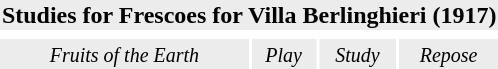<table align=right>
<tr>
<th colspan="4" style="background:#ECECEC; "><strong>Studies for Frescoes for Villa Berlinghieri (1917)</strong></th>
</tr>
<tr>
<td></td>
<td></td>
<td></td>
<td></td>
</tr>
<tr>
<td style="background:#ECECEC; text-align: center;"><small><em>Fruits of the Earth</em></small></td>
<td style="background:#ECECEC; text-align: center;"><small><em>Play</em></small></td>
<td style="background:#ECECEC; text-align: center;"><small><em>Study</em></small></td>
<td style="background:#ECECEC; text-align: center;"><small> <em>Repose</em></small></td>
</tr>
</table>
